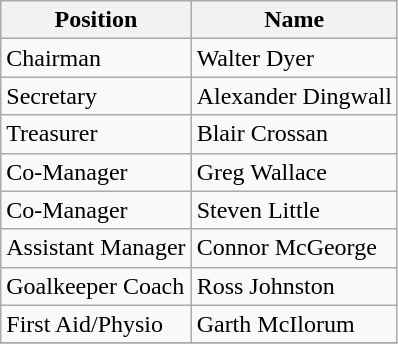<table class="wikitable">
<tr>
<th>Position</th>
<th>Name</th>
</tr>
<tr>
<td>Chairman</td>
<td>Walter Dyer</td>
</tr>
<tr>
<td>Secretary</td>
<td>Alexander Dingwall</td>
</tr>
<tr>
<td>Treasurer</td>
<td>Blair Crossan</td>
</tr>
<tr>
<td>Co-Manager</td>
<td>Greg Wallace</td>
</tr>
<tr>
<td>Co-Manager</td>
<td>Steven Little</td>
</tr>
<tr>
<td>Assistant Manager</td>
<td>Connor McGeorge</td>
</tr>
<tr>
<td>Goalkeeper Coach</td>
<td>Ross Johnston</td>
</tr>
<tr>
<td>First Aid/Physio</td>
<td>Garth McIlorum</td>
</tr>
<tr>
</tr>
</table>
